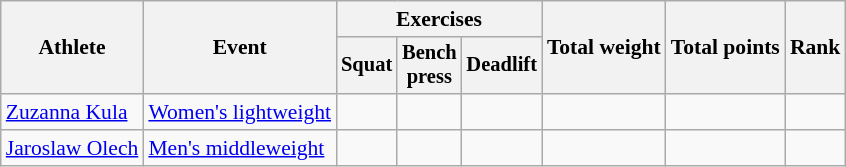<table class=wikitable style="font-size:90%">
<tr>
<th rowspan="2">Athlete</th>
<th rowspan="2">Event</th>
<th colspan="3">Exercises</th>
<th rowspan="2">Total weight</th>
<th rowspan="2">Total points</th>
<th rowspan="2">Rank</th>
</tr>
<tr style="font-size:95%">
<th>Squat</th>
<th>Bench<br>press</th>
<th>Deadlift</th>
</tr>
<tr align=center>
<td align=left><a href='#'>Zuzanna Kula</a></td>
<td align=left><a href='#'>Women's lightweight</a></td>
<td></td>
<td></td>
<td></td>
<td></td>
<td></td>
<td></td>
</tr>
<tr align=center>
<td align=left><a href='#'>Jaroslaw Olech</a></td>
<td align=left><a href='#'>Men's middleweight</a></td>
<td></td>
<td></td>
<td></td>
<td></td>
<td></td>
<td></td>
</tr>
</table>
